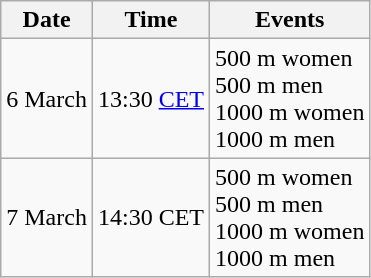<table class="wikitable" border="1">
<tr>
<th>Date</th>
<th>Time</th>
<th>Events</th>
</tr>
<tr>
<td>6 March</td>
<td>13:30 <a href='#'>CET</a></td>
<td>500 m women<br>500 m men<br>1000 m women<br>1000 m men</td>
</tr>
<tr>
<td>7 March</td>
<td>14:30 CET</td>
<td>500 m women<br>500 m men<br>1000 m women<br>1000 m men</td>
</tr>
</table>
